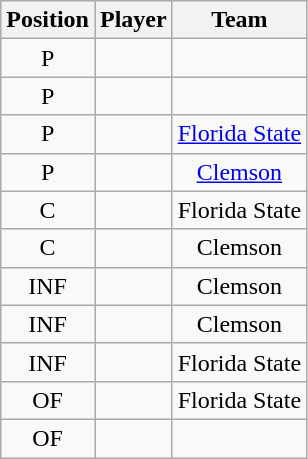<table class="wikitable sortable" style="text-align:center">
<tr>
<th>Position</th>
<th>Player</th>
<th>Team</th>
</tr>
<tr>
<td>P</td>
<td></td>
<td></td>
</tr>
<tr>
<td>P</td>
<td></td>
<td></td>
</tr>
<tr>
<td>P</td>
<td></td>
<td><a href='#'>Florida State</a></td>
</tr>
<tr>
<td>P</td>
<td></td>
<td><a href='#'>Clemson</a></td>
</tr>
<tr>
<td>C</td>
<td></td>
<td>Florida State</td>
</tr>
<tr>
<td>C</td>
<td></td>
<td>Clemson</td>
</tr>
<tr>
<td>INF</td>
<td></td>
<td>Clemson</td>
</tr>
<tr>
<td>INF</td>
<td><strong></strong></td>
<td>Clemson</td>
</tr>
<tr>
<td>INF</td>
<td></td>
<td>Florida State</td>
</tr>
<tr>
<td>OF</td>
<td></td>
<td>Florida State</td>
</tr>
<tr>
<td>OF</td>
<td></td>
<td></td>
</tr>
</table>
